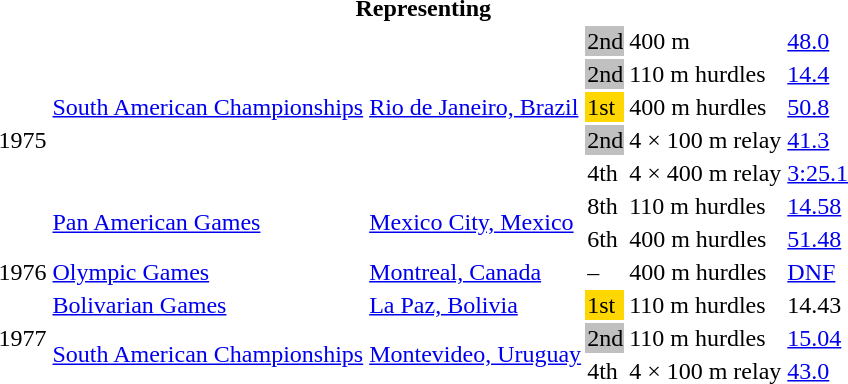<table>
<tr>
<th colspan="6">Representing </th>
</tr>
<tr>
<td rowspan=7>1975</td>
<td rowspan=5><a href='#'>South American Championships</a></td>
<td rowspan=5><a href='#'>Rio de Janeiro, Brazil</a></td>
<td bgcolor=silver>2nd</td>
<td>400 m</td>
<td><a href='#'>48.0</a></td>
</tr>
<tr>
<td bgcolor=silver>2nd</td>
<td>110 m hurdles</td>
<td><a href='#'>14.4</a></td>
</tr>
<tr>
<td bgcolor=gold>1st</td>
<td>400 m hurdles</td>
<td><a href='#'>50.8</a></td>
</tr>
<tr>
<td bgcolor=silver>2nd</td>
<td>4 × 100 m relay</td>
<td><a href='#'>41.3</a></td>
</tr>
<tr>
<td>4th</td>
<td>4 × 400 m relay</td>
<td><a href='#'>3:25.1</a></td>
</tr>
<tr>
<td rowspan=2><a href='#'>Pan American Games</a></td>
<td rowspan=2><a href='#'>Mexico City, Mexico</a></td>
<td>8th</td>
<td>110 m hurdles</td>
<td><a href='#'>14.58</a></td>
</tr>
<tr>
<td>6th</td>
<td>400 m hurdles</td>
<td><a href='#'>51.48</a></td>
</tr>
<tr>
<td>1976</td>
<td><a href='#'>Olympic Games</a></td>
<td><a href='#'>Montreal, Canada</a></td>
<td>–</td>
<td>400 m hurdles</td>
<td><a href='#'>DNF</a></td>
</tr>
<tr>
<td rowspan=3>1977</td>
<td><a href='#'>Bolivarian Games</a></td>
<td><a href='#'>La Paz, Bolivia</a></td>
<td bgcolor=gold>1st</td>
<td>110 m hurdles</td>
<td>14.43</td>
</tr>
<tr>
<td rowspan=2><a href='#'>South American Championships</a></td>
<td rowspan=2><a href='#'>Montevideo, Uruguay</a></td>
<td bgcolor=silver>2nd</td>
<td>110 m hurdles</td>
<td><a href='#'>15.04</a></td>
</tr>
<tr>
<td>4th</td>
<td>4 × 100 m relay</td>
<td><a href='#'>43.0</a></td>
</tr>
</table>
